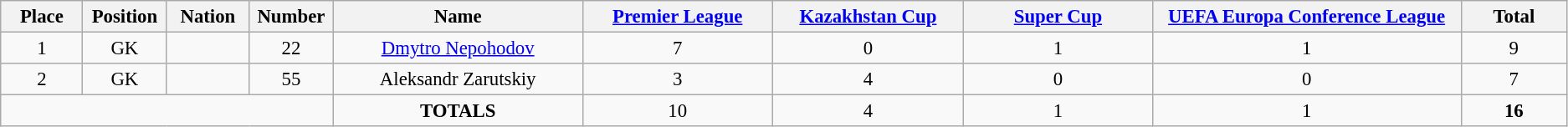<table class="wikitable" style="font-size: 95%; text-align: center;">
<tr>
<th width=60>Place</th>
<th width=60>Position</th>
<th width=60>Nation</th>
<th width=60>Number</th>
<th width=200>Name</th>
<th width=150><a href='#'>Premier League</a></th>
<th width=150><a href='#'>Kazakhstan Cup</a></th>
<th width=150><a href='#'>Super Cup</a></th>
<th width=250><a href='#'>UEFA Europa Conference League</a></th>
<th width=80>Total</th>
</tr>
<tr>
<td>1</td>
<td>GK</td>
<td></td>
<td>22</td>
<td><a href='#'>Dmytro Nepohodov</a></td>
<td>7</td>
<td>0</td>
<td>1</td>
<td>1</td>
<td>9</td>
</tr>
<tr>
<td>2</td>
<td>GK</td>
<td></td>
<td>55</td>
<td>Aleksandr Zarutskiy</td>
<td>3</td>
<td>4</td>
<td>0</td>
<td>0</td>
<td>7</td>
</tr>
<tr>
<td colspan="4"></td>
<td><strong>TOTALS</strong></td>
<td>10</td>
<td>4</td>
<td>1</td>
<td>1</td>
<td><strong>16</strong></td>
</tr>
</table>
